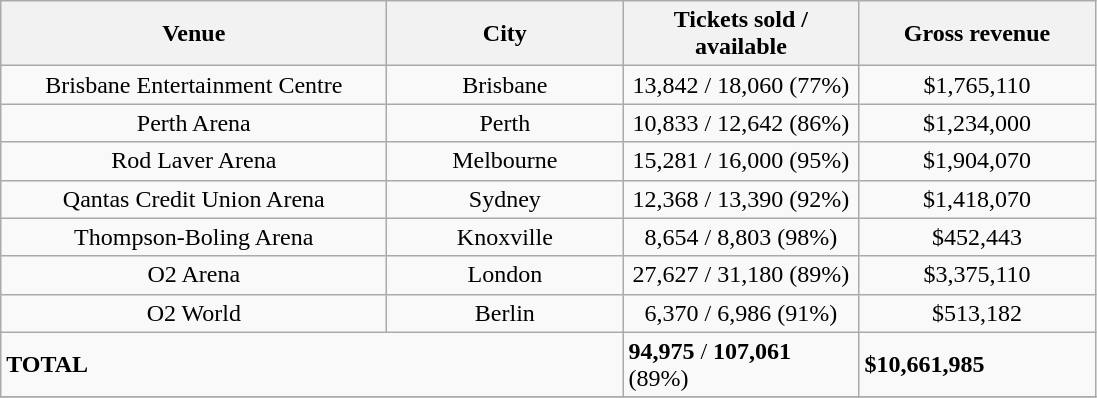<table class="wikitable">
<tr>
<th width="250" rowspan="1">Venue</th>
<th width="150" rowspan="1">City</th>
<th width="150" rowspan="1">Tickets sold / available</th>
<th width="150" rowspan="1">Gross revenue</th>
</tr>
<tr>
<td align="center">Brisbane Entertainment Centre</td>
<td align="center">Brisbane</td>
<td align="center">13,842 / 18,060 (77%)</td>
<td align="center">$1,765,110</td>
</tr>
<tr>
<td align="center">Perth Arena</td>
<td align="center">Perth</td>
<td align="center">10,833 / 12,642 (86%)</td>
<td align="center">$1,234,000</td>
</tr>
<tr>
<td align="center">Rod Laver Arena</td>
<td align="center">Melbourne</td>
<td align="center">15,281 / 16,000 (95%)</td>
<td align="center">$1,904,070</td>
</tr>
<tr>
<td align="center">Qantas Credit Union Arena</td>
<td align="center">Sydney</td>
<td align="center">12,368 / 13,390 (92%)</td>
<td align="center">$1,418,070</td>
</tr>
<tr>
<td align="center">Thompson-Boling Arena</td>
<td align="center">Knoxville</td>
<td align="center">8,654 / 8,803 (98%)</td>
<td align="center">$452,443</td>
</tr>
<tr>
<td align="center">O2 Arena</td>
<td align="center">London</td>
<td align="center">27,627 / 31,180 (89%)</td>
<td align="center">$3,375,110</td>
</tr>
<tr>
<td align="center">O2 World</td>
<td align="center">Berlin</td>
<td align="center">6,370 / 6,986 (91%)</td>
<td align="center">$513,182</td>
</tr>
<tr>
<td colspan="2"><strong>TOTAL</strong></td>
<td><strong>94,975</strong> / <strong>107,061</strong> (89%)</td>
<td><strong>$10,661,985</strong></td>
</tr>
<tr>
</tr>
</table>
